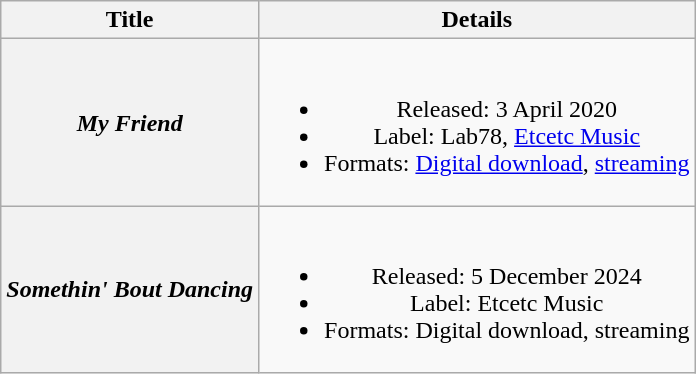<table class="wikitable plainrowheaders" style="text-align:center;">
<tr>
<th>Title</th>
<th>Details</th>
</tr>
<tr>
<th scope="row"><em>My Friend</em><br></th>
<td><br><ul><li>Released: 3 April 2020</li><li>Label: Lab78, <a href='#'>Etcetc Music</a></li><li>Formats: <a href='#'>Digital download</a>, <a href='#'>streaming</a></li></ul></td>
</tr>
<tr>
<th scope="row"><em>Somethin' Bout Dancing</em></th>
<td><br><ul><li>Released: 5 December 2024</li><li>Label: Etcetc Music</li><li>Formats: Digital download, streaming</li></ul></td>
</tr>
</table>
